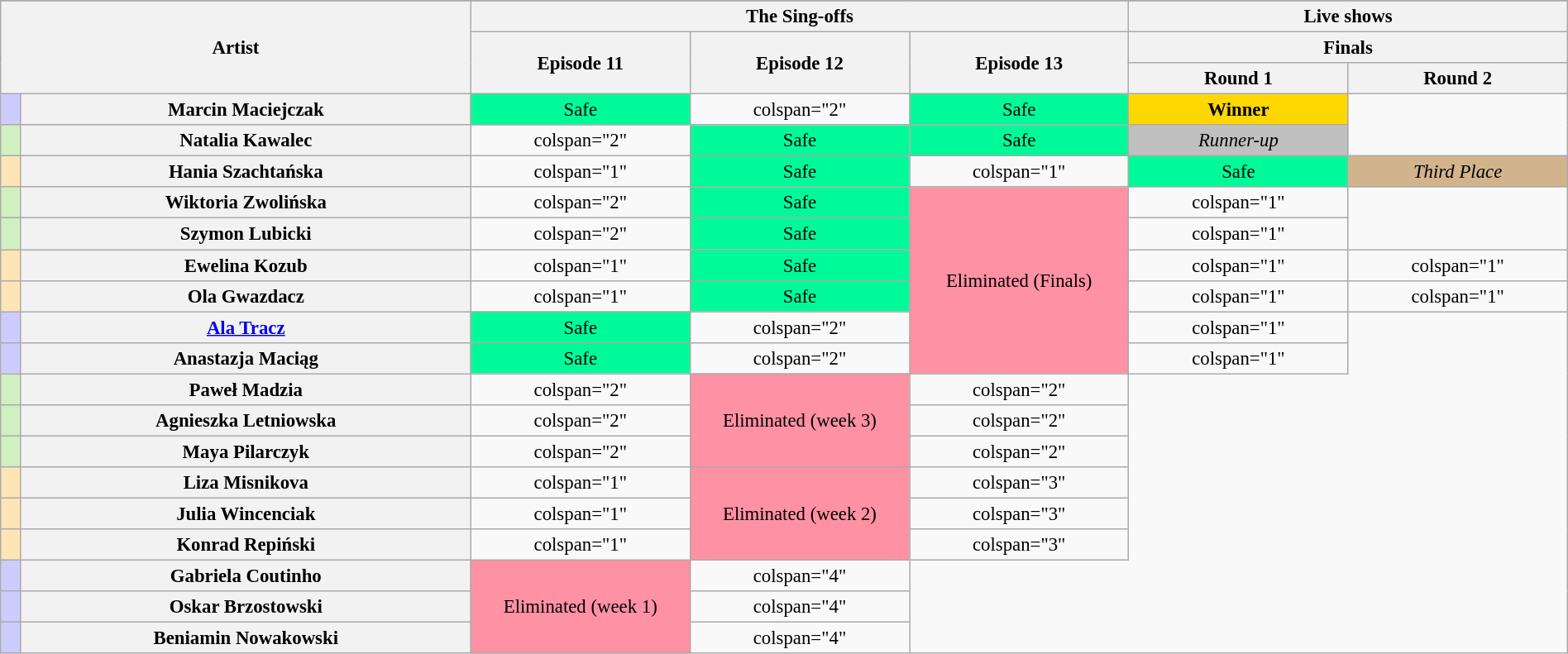<table class="wikitable"  style="text-align:center; font-size:95%; width:100%;">
<tr>
</tr>
<tr>
<th rowspan="3" colspan="2">Artist</th>
<th colspan="3" style="width:14%">The Sing-offs</th>
<th colspan="2" style="width:14%">Live shows</th>
</tr>
<tr>
<th rowspan="2" style="width:14%">Episode 11</th>
<th rowspan="2" style="width:14%">Episode 12</th>
<th rowspan="2" style="width:14%">Episode 13</th>
<th colspan="2" style="width:14%">Finals</th>
</tr>
<tr>
<th style="width:14%;">Round 1</th>
<th style="width:14%;">Round 2</th>
</tr>
<tr>
<th style="background:#ccf;"></th>
<th style="background:#;">Marcin Maciejczak</th>
<td style="background:#00FA9A;">Safe</td>
<td>colspan="2" </td>
<td style="background:#00FA9A;">Safe</td>
<td style="background:gold;"><strong>Winner</strong></td>
</tr>
<tr>
<th style="background:#d0f0c0;"></th>
<th style="background:#;">Natalia Kawalec</th>
<td>colspan="2" </td>
<td style="background:#00FA9A;">Safe</td>
<td style="background:#00FA9A;">Safe</td>
<td style="background:silver;"><em>Runner-up</em></td>
</tr>
<tr>
<th style="background:#ffe5b4;"></th>
<th style="background:#;">Hania Szachtańska</th>
<td>colspan="1" </td>
<td style="background:#00FA9A;">Safe</td>
<td>colspan="1" </td>
<td style="background:#00FA9A;">Safe</td>
<td style="background:tan;"><em>Third Place</em></td>
</tr>
<tr>
<th style="background:#d0f0c0;"></th>
<th style="background:#;">Wiktoria Zwolińska</th>
<td>colspan="2" </td>
<td style="background:#00FA9A;">Safe</td>
<td rowspan="6" colspan="1" style="background:#FF91A4;">Eliminated (Finals)</td>
<td>colspan="1" </td>
</tr>
<tr>
<th style="background:#d0f0c0;"></th>
<th style="background:#;">Szymon Lubicki</th>
<td>colspan="2" </td>
<td style="background:#00FA9A;">Safe</td>
<td>colspan="1" </td>
</tr>
<tr>
<th style="background:#ffe5b4;"></th>
<th style="background:#;">Ewelina Kozub</th>
<td>colspan="1" </td>
<td style="background:#00FA9A;">Safe</td>
<td>colspan="1" </td>
<td>colspan="1" </td>
</tr>
<tr>
<th style="background:#ffe5b4;"></th>
<th style="background:#;">Ola Gwazdacz</th>
<td>colspan="1" </td>
<td style="background:#00FA9A;">Safe</td>
<td>colspan="1" </td>
<td>colspan="1" </td>
</tr>
<tr>
<th style="background:#ccf;"></th>
<th style="background:#;"><a href='#'>Ala Tracz</a></th>
<td style="background:#00FA9A;">Safe</td>
<td>colspan="2" </td>
<td>colspan="1" </td>
</tr>
<tr>
<th style="background:#ccf;"></th>
<th style="background:#;">Anastazja Maciąg</th>
<td style="background:#00FA9A;">Safe</td>
<td>colspan="2" </td>
<td>colspan="1" </td>
</tr>
<tr>
<th style="background:#d0f0c0;"></th>
<th style="background:#;">Paweł Madzia</th>
<td>colspan="2" </td>
<td rowspan="3" colspan="1" style="background:#FF91A4;">Eliminated (week 3)</td>
<td>colspan="2" </td>
</tr>
<tr>
<th style="background:#d0f0c0;"></th>
<th style="background:#;">Agnieszka Letniowska</th>
<td>colspan="2" </td>
<td>colspan="2" </td>
</tr>
<tr>
<th style="background:#d0f0c0;"></th>
<th style="background:#;">Maya Pilarczyk</th>
<td>colspan="2" </td>
<td>colspan="2" </td>
</tr>
<tr>
<th style="background:#ffe5b4;"></th>
<th style="background:#;">Liza Misnikova</th>
<td>colspan="1" </td>
<td rowspan="3" colspan="1" style="background:#FF91A4;">Eliminated (week 2)</td>
<td>colspan="3" </td>
</tr>
<tr>
<th style="background:#ffe5b4;"></th>
<th style="background:#;">Julia Wincenciak</th>
<td>colspan="1" </td>
<td>colspan="3" </td>
</tr>
<tr>
<th style="background:#ffe5b4;"></th>
<th style="background:#;">Konrad Repiński</th>
<td>colspan="1" </td>
<td>colspan="3" </td>
</tr>
<tr>
<th style="background:#ccf;"></th>
<th style="background:#;">Gabriela Coutinho</th>
<td rowspan="3" colspan="1" style="background:#FF91A4;">Eliminated (week 1)</td>
<td>colspan="4" </td>
</tr>
<tr>
<th style="background:#ccf;"></th>
<th style="background:#;">Oskar Brzostowski</th>
<td>colspan="4" </td>
</tr>
<tr>
<th style="background:#ccf;"></th>
<th style="background:#;">Beniamin Nowakowski</th>
<td>colspan="4" </td>
</tr>
</table>
